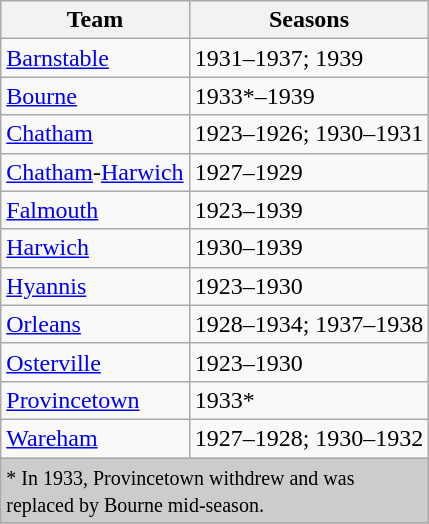<table class="wikitable" style="display: inline-table; margin-right: 15px; text-align:left">
<tr>
<th>Team</th>
<th>Seasons</th>
</tr>
<tr>
<td><a href='#'>Barnstable</a></td>
<td>1931–1937; 1939</td>
</tr>
<tr>
<td><a href='#'>Bourne</a></td>
<td>1933*–1939</td>
</tr>
<tr>
<td><a href='#'>Chatham</a></td>
<td>1923–1926; 1930–1931</td>
</tr>
<tr>
<td><a href='#'>Chatham</a>-<a href='#'>Harwich</a></td>
<td>1927–1929</td>
</tr>
<tr>
<td><a href='#'>Falmouth</a></td>
<td>1923–1939</td>
</tr>
<tr>
<td><a href='#'>Harwich</a></td>
<td>1930–1939</td>
</tr>
<tr>
<td><a href='#'>Hyannis</a></td>
<td>1923–1930</td>
</tr>
<tr>
<td><a href='#'>Orleans</a></td>
<td>1928–1934; 1937–1938</td>
</tr>
<tr>
<td><a href='#'>Osterville</a></td>
<td>1923–1930</td>
</tr>
<tr>
<td><a href='#'>Provincetown</a></td>
<td>1933*</td>
</tr>
<tr>
<td><a href='#'>Wareham</a></td>
<td>1927–1928; 1930–1932</td>
</tr>
<tr>
<td colspan="2" align="left" bgcolor=#cccccc><small>* In 1933, Provincetown withdrew and was<br>replaced by Bourne mid-season.</small></td>
</tr>
<tr>
</tr>
</table>
